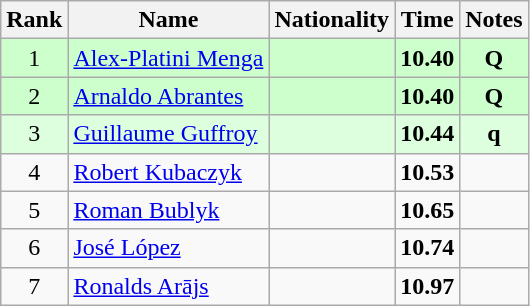<table class="wikitable sortable" style="text-align:center">
<tr>
<th>Rank</th>
<th>Name</th>
<th>Nationality</th>
<th>Time</th>
<th>Notes</th>
</tr>
<tr bgcolor=ccffcc>
<td>1</td>
<td align=left><a href='#'>Alex-Platini Menga</a></td>
<td align=left></td>
<td><strong>10.40</strong></td>
<td><strong>Q</strong></td>
</tr>
<tr bgcolor=ccffcc>
<td>2</td>
<td align=left><a href='#'>Arnaldo Abrantes</a></td>
<td align=left></td>
<td><strong>10.40</strong></td>
<td><strong>Q</strong></td>
</tr>
<tr bgcolor=ddffdd>
<td>3</td>
<td align=left><a href='#'>Guillaume Guffroy</a></td>
<td align=left></td>
<td><strong>10.44</strong></td>
<td><strong>q</strong></td>
</tr>
<tr>
<td>4</td>
<td align=left><a href='#'>Robert Kubaczyk</a></td>
<td align=left></td>
<td><strong>10.53</strong></td>
<td></td>
</tr>
<tr>
<td>5</td>
<td align=left><a href='#'>Roman Bublyk</a></td>
<td align=left></td>
<td><strong>10.65</strong></td>
<td></td>
</tr>
<tr>
<td>6</td>
<td align=left><a href='#'>José López</a></td>
<td align=left></td>
<td><strong>10.74</strong></td>
<td></td>
</tr>
<tr>
<td>7</td>
<td align=left><a href='#'>Ronalds Arājs</a></td>
<td align=left></td>
<td><strong>10.97</strong></td>
<td></td>
</tr>
</table>
